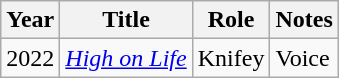<table class="wikitable sortable">
<tr>
<th>Year</th>
<th>Title</th>
<th>Role</th>
<th class="unsortable">Notes</th>
</tr>
<tr>
<td>2022</td>
<td><em><a href='#'>High on Life</a></em></td>
<td>Knifey</td>
<td>Voice</td>
</tr>
</table>
